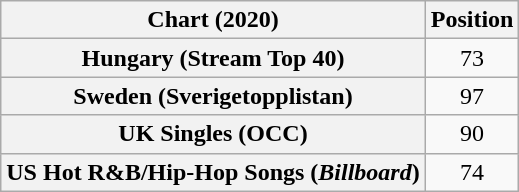<table class="wikitable sortable plainrowheaders" style="text-align:center">
<tr>
<th scope="col">Chart (2020)</th>
<th scope="col">Position</th>
</tr>
<tr>
<th scope="row">Hungary (Stream Top 40)</th>
<td>73</td>
</tr>
<tr>
<th scope="row">Sweden (Sverigetopplistan)</th>
<td>97</td>
</tr>
<tr>
<th scope="row">UK Singles (OCC)</th>
<td>90</td>
</tr>
<tr>
<th scope="row">US Hot R&B/Hip-Hop Songs (<em>Billboard</em>)</th>
<td>74</td>
</tr>
</table>
